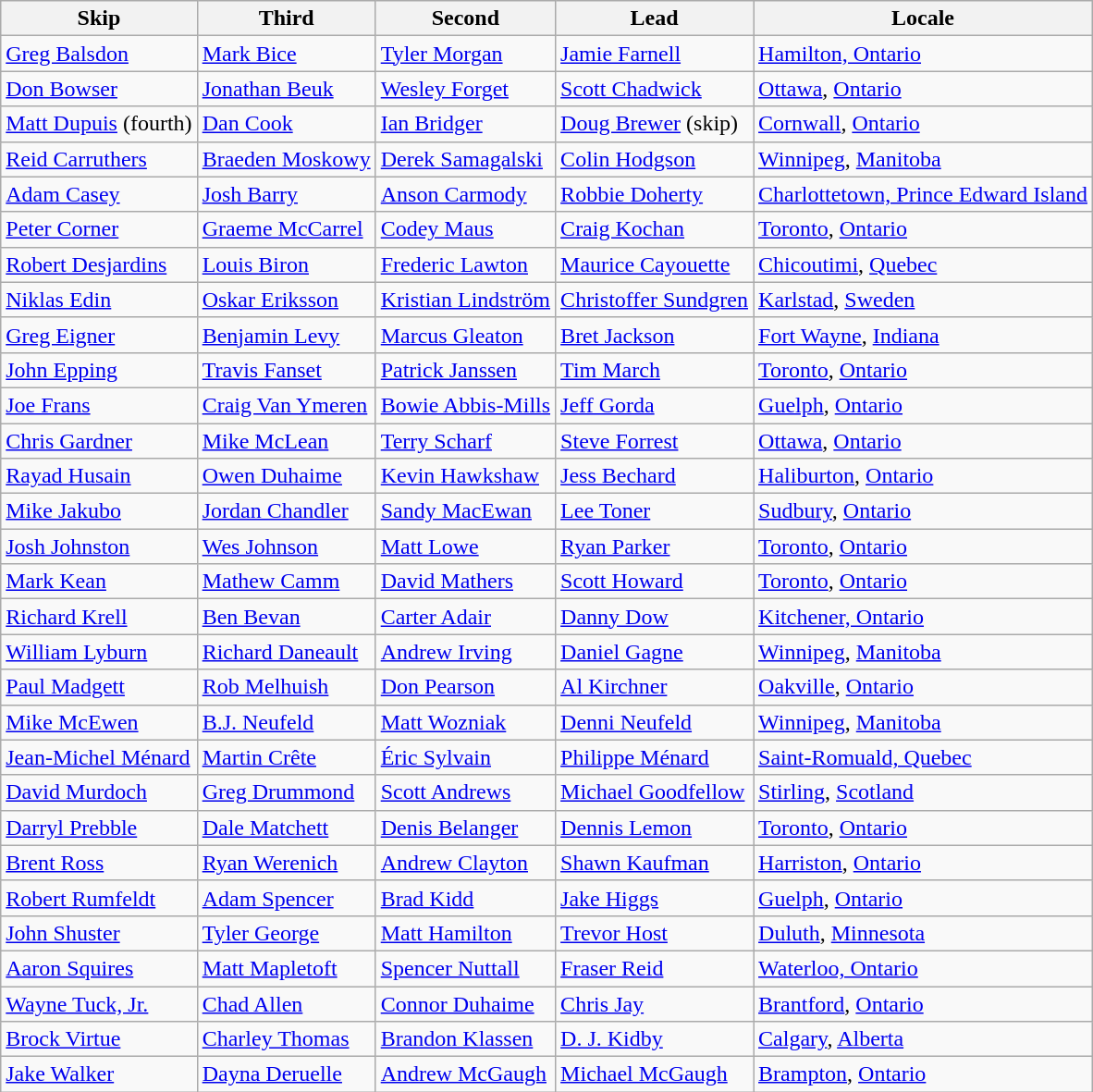<table class=wikitable>
<tr>
<th>Skip</th>
<th>Third</th>
<th>Second</th>
<th>Lead</th>
<th>Locale</th>
</tr>
<tr>
<td><a href='#'>Greg Balsdon</a></td>
<td><a href='#'>Mark Bice</a></td>
<td><a href='#'>Tyler Morgan</a></td>
<td><a href='#'>Jamie Farnell</a></td>
<td> <a href='#'>Hamilton, Ontario</a></td>
</tr>
<tr>
<td><a href='#'>Don Bowser</a></td>
<td><a href='#'>Jonathan Beuk</a></td>
<td><a href='#'>Wesley Forget</a></td>
<td><a href='#'>Scott Chadwick</a></td>
<td> <a href='#'>Ottawa</a>, <a href='#'>Ontario</a></td>
</tr>
<tr>
<td><a href='#'>Matt Dupuis</a> (fourth)</td>
<td><a href='#'>Dan Cook</a></td>
<td><a href='#'>Ian Bridger</a></td>
<td><a href='#'>Doug Brewer</a> (skip)</td>
<td> <a href='#'>Cornwall</a>, <a href='#'>Ontario</a></td>
</tr>
<tr>
<td><a href='#'>Reid Carruthers</a></td>
<td><a href='#'>Braeden Moskowy</a></td>
<td><a href='#'>Derek Samagalski</a></td>
<td><a href='#'>Colin Hodgson</a></td>
<td> <a href='#'>Winnipeg</a>, <a href='#'>Manitoba</a></td>
</tr>
<tr>
<td><a href='#'>Adam Casey</a></td>
<td><a href='#'>Josh Barry</a></td>
<td><a href='#'>Anson Carmody</a></td>
<td><a href='#'>Robbie Doherty</a></td>
<td> <a href='#'>Charlottetown, Prince Edward Island</a></td>
</tr>
<tr>
<td><a href='#'>Peter Corner</a></td>
<td><a href='#'>Graeme McCarrel</a></td>
<td><a href='#'>Codey Maus</a></td>
<td><a href='#'>Craig Kochan</a></td>
<td> <a href='#'>Toronto</a>, <a href='#'>Ontario</a></td>
</tr>
<tr>
<td><a href='#'>Robert Desjardins</a></td>
<td><a href='#'>Louis Biron</a></td>
<td><a href='#'>Frederic Lawton</a></td>
<td><a href='#'>Maurice Cayouette</a></td>
<td> <a href='#'>Chicoutimi</a>, <a href='#'>Quebec</a></td>
</tr>
<tr>
<td><a href='#'>Niklas Edin</a></td>
<td><a href='#'>Oskar Eriksson</a></td>
<td><a href='#'>Kristian Lindström</a></td>
<td><a href='#'>Christoffer Sundgren</a></td>
<td> <a href='#'>Karlstad</a>, <a href='#'>Sweden</a></td>
</tr>
<tr>
<td><a href='#'>Greg Eigner</a></td>
<td><a href='#'>Benjamin Levy</a></td>
<td><a href='#'>Marcus Gleaton</a></td>
<td><a href='#'>Bret Jackson</a></td>
<td> <a href='#'>Fort Wayne</a>, <a href='#'>Indiana</a></td>
</tr>
<tr>
<td><a href='#'>John Epping</a></td>
<td><a href='#'>Travis Fanset</a></td>
<td><a href='#'>Patrick Janssen</a></td>
<td><a href='#'>Tim March</a></td>
<td> <a href='#'>Toronto</a>, <a href='#'>Ontario</a></td>
</tr>
<tr>
<td><a href='#'>Joe Frans</a></td>
<td><a href='#'>Craig Van Ymeren</a></td>
<td><a href='#'>Bowie Abbis-Mills</a></td>
<td><a href='#'>Jeff Gorda</a></td>
<td> <a href='#'>Guelph</a>, <a href='#'>Ontario</a></td>
</tr>
<tr>
<td><a href='#'>Chris Gardner</a></td>
<td><a href='#'>Mike McLean</a></td>
<td><a href='#'>Terry Scharf</a></td>
<td><a href='#'>Steve Forrest</a></td>
<td> <a href='#'>Ottawa</a>, <a href='#'>Ontario</a></td>
</tr>
<tr>
<td><a href='#'>Rayad Husain</a></td>
<td><a href='#'>Owen Duhaime</a></td>
<td><a href='#'>Kevin Hawkshaw</a></td>
<td><a href='#'>Jess Bechard</a></td>
<td> <a href='#'>Haliburton</a>, <a href='#'>Ontario</a></td>
</tr>
<tr>
<td><a href='#'>Mike Jakubo</a></td>
<td><a href='#'>Jordan Chandler</a></td>
<td><a href='#'>Sandy MacEwan</a></td>
<td><a href='#'>Lee Toner</a></td>
<td> <a href='#'>Sudbury</a>, <a href='#'>Ontario</a></td>
</tr>
<tr>
<td><a href='#'>Josh Johnston</a></td>
<td><a href='#'>Wes Johnson</a></td>
<td><a href='#'>Matt Lowe</a></td>
<td><a href='#'>Ryan Parker</a></td>
<td> <a href='#'>Toronto</a>, <a href='#'>Ontario</a></td>
</tr>
<tr>
<td><a href='#'>Mark Kean</a></td>
<td><a href='#'>Mathew Camm</a></td>
<td><a href='#'>David Mathers</a></td>
<td><a href='#'>Scott Howard</a></td>
<td> <a href='#'>Toronto</a>, <a href='#'>Ontario</a></td>
</tr>
<tr>
<td><a href='#'>Richard Krell</a></td>
<td><a href='#'>Ben Bevan</a></td>
<td><a href='#'>Carter Adair</a></td>
<td><a href='#'>Danny Dow</a></td>
<td> <a href='#'>Kitchener, Ontario</a></td>
</tr>
<tr>
<td><a href='#'>William Lyburn</a></td>
<td><a href='#'>Richard Daneault</a></td>
<td><a href='#'>Andrew Irving</a></td>
<td><a href='#'>Daniel Gagne</a></td>
<td> <a href='#'>Winnipeg</a>, <a href='#'>Manitoba</a></td>
</tr>
<tr>
<td><a href='#'>Paul Madgett</a></td>
<td><a href='#'>Rob Melhuish</a></td>
<td><a href='#'>Don Pearson</a></td>
<td><a href='#'>Al Kirchner</a></td>
<td> <a href='#'>Oakville</a>, <a href='#'>Ontario</a></td>
</tr>
<tr>
<td><a href='#'>Mike McEwen</a></td>
<td><a href='#'>B.J. Neufeld</a></td>
<td><a href='#'>Matt Wozniak</a></td>
<td><a href='#'>Denni Neufeld</a></td>
<td> <a href='#'>Winnipeg</a>, <a href='#'>Manitoba</a></td>
</tr>
<tr>
<td><a href='#'>Jean-Michel Ménard</a></td>
<td><a href='#'>Martin Crête</a></td>
<td><a href='#'>Éric Sylvain</a></td>
<td><a href='#'>Philippe Ménard</a></td>
<td> <a href='#'>Saint-Romuald, Quebec</a></td>
</tr>
<tr>
<td><a href='#'>David Murdoch</a></td>
<td><a href='#'>Greg Drummond</a></td>
<td><a href='#'>Scott Andrews</a></td>
<td><a href='#'>Michael Goodfellow</a></td>
<td> <a href='#'>Stirling</a>, <a href='#'>Scotland</a></td>
</tr>
<tr>
<td><a href='#'>Darryl Prebble</a></td>
<td><a href='#'>Dale Matchett</a></td>
<td><a href='#'>Denis Belanger</a></td>
<td><a href='#'>Dennis Lemon</a></td>
<td> <a href='#'>Toronto</a>, <a href='#'>Ontario</a></td>
</tr>
<tr>
<td><a href='#'>Brent Ross</a></td>
<td><a href='#'>Ryan Werenich</a></td>
<td><a href='#'>Andrew Clayton</a></td>
<td><a href='#'>Shawn Kaufman</a></td>
<td> <a href='#'>Harriston</a>, <a href='#'>Ontario</a></td>
</tr>
<tr>
<td><a href='#'>Robert Rumfeldt</a></td>
<td><a href='#'>Adam Spencer</a></td>
<td><a href='#'>Brad Kidd</a></td>
<td><a href='#'>Jake Higgs</a></td>
<td> <a href='#'>Guelph</a>, <a href='#'>Ontario</a></td>
</tr>
<tr>
<td><a href='#'>John Shuster</a></td>
<td><a href='#'>Tyler George</a></td>
<td><a href='#'>Matt Hamilton</a></td>
<td><a href='#'>Trevor Host</a></td>
<td> <a href='#'>Duluth</a>, <a href='#'>Minnesota</a></td>
</tr>
<tr>
<td><a href='#'>Aaron Squires</a></td>
<td><a href='#'>Matt Mapletoft</a></td>
<td><a href='#'>Spencer Nuttall</a></td>
<td><a href='#'>Fraser Reid</a></td>
<td> <a href='#'>Waterloo, Ontario</a></td>
</tr>
<tr>
<td><a href='#'>Wayne Tuck, Jr.</a></td>
<td><a href='#'>Chad Allen</a></td>
<td><a href='#'>Connor Duhaime</a></td>
<td><a href='#'>Chris Jay</a></td>
<td> <a href='#'>Brantford</a>, <a href='#'>Ontario</a></td>
</tr>
<tr>
<td><a href='#'>Brock Virtue</a></td>
<td><a href='#'>Charley Thomas</a></td>
<td><a href='#'>Brandon Klassen</a></td>
<td><a href='#'>D. J. Kidby</a></td>
<td> <a href='#'>Calgary</a>, <a href='#'>Alberta</a></td>
</tr>
<tr>
<td><a href='#'>Jake Walker</a></td>
<td><a href='#'>Dayna Deruelle</a></td>
<td><a href='#'>Andrew McGaugh</a></td>
<td><a href='#'>Michael McGaugh</a></td>
<td> <a href='#'>Brampton</a>, <a href='#'>Ontario</a></td>
</tr>
</table>
